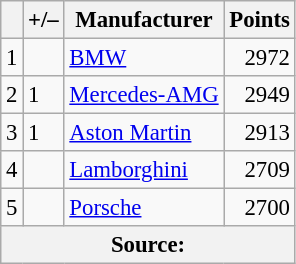<table class="wikitable" style="font-size: 95%;">
<tr>
<th scope="col"></th>
<th scope="col">+/–</th>
<th scope="col">Manufacturer</th>
<th scope="col">Points</th>
</tr>
<tr>
<td align=center>1</td>
<td align="left"></td>
<td> <a href='#'>BMW</a></td>
<td align=right>2972</td>
</tr>
<tr>
<td align=center>2</td>
<td align="left"> 1</td>
<td> <a href='#'>Mercedes-AMG</a></td>
<td align=right>2949</td>
</tr>
<tr>
<td align=center>3</td>
<td align="left"> 1</td>
<td> <a href='#'>Aston Martin</a></td>
<td align=right>2913</td>
</tr>
<tr>
<td align=center>4</td>
<td align="left"></td>
<td> <a href='#'>Lamborghini</a></td>
<td align=right>2709</td>
</tr>
<tr>
<td align=center>5</td>
<td align="left"></td>
<td> <a href='#'>Porsche</a></td>
<td align=right>2700</td>
</tr>
<tr>
<th colspan=5>Source:</th>
</tr>
</table>
